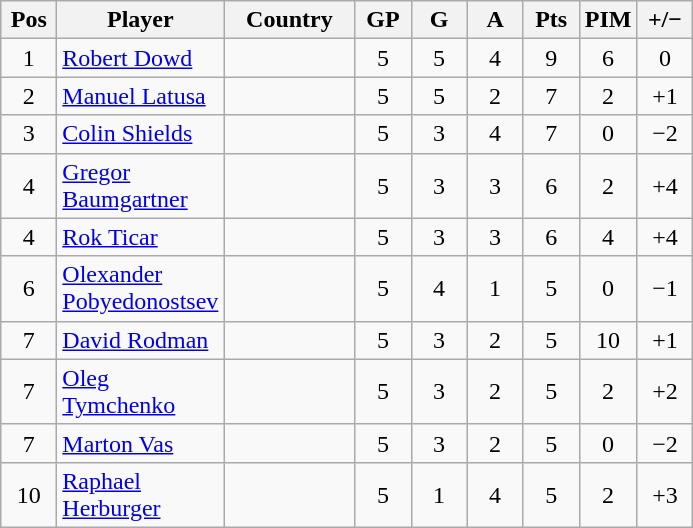<table class="wikitable sortable" style="text-align: center;">
<tr>
<th width=30>Pos</th>
<th width=100>Player</th>
<th width=80>Country</th>
<th width=30>GP</th>
<th width=30>G</th>
<th width=30>A</th>
<th width=30>Pts</th>
<th width=30>PIM</th>
<th width=30>+/−</th>
</tr>
<tr>
<td>1</td>
<td align=left><a href='#'>Robert Dowd</a></td>
<td align=left></td>
<td>5</td>
<td>5</td>
<td>4</td>
<td>9</td>
<td>6</td>
<td>0</td>
</tr>
<tr>
<td>2</td>
<td align=left><a href='#'>Manuel Latusa</a></td>
<td align=left></td>
<td>5</td>
<td>5</td>
<td>2</td>
<td>7</td>
<td>2</td>
<td>+1</td>
</tr>
<tr>
<td>3</td>
<td align=left><a href='#'>Colin Shields</a></td>
<td align=left></td>
<td>5</td>
<td>3</td>
<td>4</td>
<td>7</td>
<td>0</td>
<td>−2</td>
</tr>
<tr>
<td>4</td>
<td align=left><a href='#'>Gregor Baumgartner</a></td>
<td align=left></td>
<td>5</td>
<td>3</td>
<td>3</td>
<td>6</td>
<td>2</td>
<td>+4</td>
</tr>
<tr>
<td>4</td>
<td align=left><a href='#'>Rok Ticar</a></td>
<td align=left></td>
<td>5</td>
<td>3</td>
<td>3</td>
<td>6</td>
<td>4</td>
<td>+4</td>
</tr>
<tr>
<td>6</td>
<td align=left><a href='#'>Olexander Pobyedonostsev</a></td>
<td align=left></td>
<td>5</td>
<td>4</td>
<td>1</td>
<td>5</td>
<td>0</td>
<td>−1</td>
</tr>
<tr>
<td>7</td>
<td align=left><a href='#'>David Rodman</a></td>
<td align=left></td>
<td>5</td>
<td>3</td>
<td>2</td>
<td>5</td>
<td>10</td>
<td>+1</td>
</tr>
<tr>
<td>7</td>
<td align=left><a href='#'>Oleg Tymchenko</a></td>
<td align=left></td>
<td>5</td>
<td>3</td>
<td>2</td>
<td>5</td>
<td>2</td>
<td>+2</td>
</tr>
<tr>
<td>7</td>
<td align=left><a href='#'>Marton Vas</a></td>
<td align=left></td>
<td>5</td>
<td>3</td>
<td>2</td>
<td>5</td>
<td>0</td>
<td>−2</td>
</tr>
<tr>
<td>10</td>
<td align=left><a href='#'>Raphael Herburger</a></td>
<td align=left></td>
<td>5</td>
<td>1</td>
<td>4</td>
<td>5</td>
<td>2</td>
<td>+3</td>
</tr>
</table>
